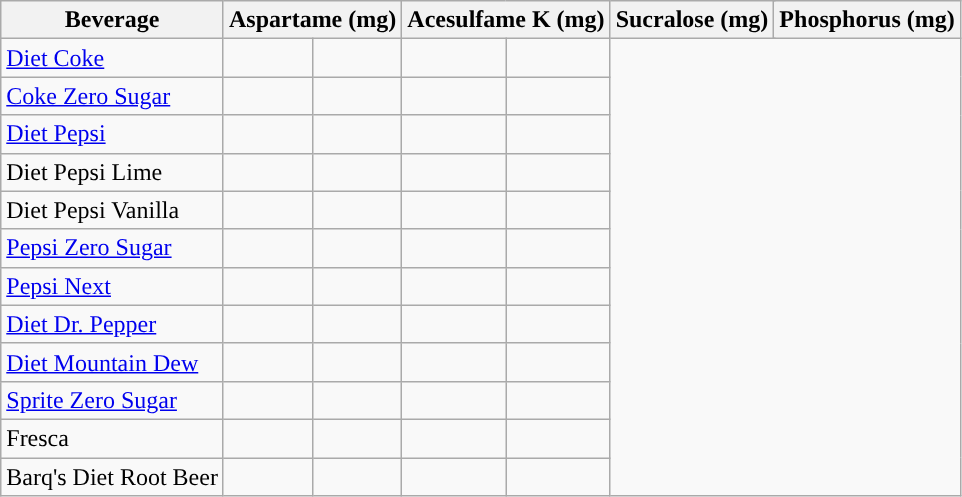<table class="wikitable sortable" style="text-align:right;">
<tr>
<th align="left">Beverage</th>
<th colspan="2">Aspartame (mg)</th>
<th colspan="2">Acesulfame K (mg)</th>
<th colspan="2">Sucralose (mg)</th>
<th colspan='2"'>Phosphorus (mg)</th>
</tr>
<tr>
<td align="left"><a href='#'>Diet Coke</a></td>
<td></td>
<td></td>
<td></td>
<td></td>
</tr>
<tr>
<td align="left"><a href='#'>Coke Zero Sugar</a></td>
<td></td>
<td></td>
<td></td>
<td></td>
</tr>
<tr>
<td align="left"><a href='#'>Diet Pepsi</a></td>
<td></td>
<td></td>
<td></td>
<td></td>
</tr>
<tr>
<td align="left">Diet Pepsi Lime</td>
<td></td>
<td></td>
<td></td>
<td></td>
</tr>
<tr>
<td align="left">Diet Pepsi Vanilla</td>
<td></td>
<td></td>
<td></td>
<td></td>
</tr>
<tr>
<td align="left"><a href='#'>Pepsi Zero Sugar</a></td>
<td></td>
<td></td>
<td></td>
<td></td>
</tr>
<tr>
<td align="left"><a href='#'>Pepsi Next</a></td>
<td></td>
<td></td>
<td></td>
<td></td>
</tr>
<tr>
<td align="left"><a href='#'>Diet Dr. Pepper</a></td>
<td></td>
<td></td>
<td></td>
<td></td>
</tr>
<tr>
<td align="left"><a href='#'>Diet Mountain Dew</a></td>
<td></td>
<td></td>
<td></td>
<td></td>
</tr>
<tr>
<td align="left"><a href='#'>Sprite Zero Sugar</a></td>
<td></td>
<td></td>
<td></td>
<td></td>
</tr>
<tr>
<td align="left">Fresca</td>
<td></td>
<td></td>
<td></td>
<td></td>
</tr>
<tr>
<td align="left">Barq's Diet Root Beer</td>
<td></td>
<td></td>
<td></td>
<td></td>
</tr>
</table>
